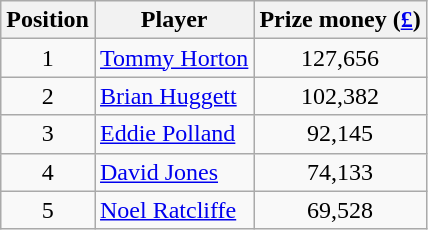<table class=wikitable>
<tr>
<th>Position</th>
<th>Player</th>
<th>Prize money (<a href='#'>£</a>)</th>
</tr>
<tr>
<td align=center>1</td>
<td> <a href='#'>Tommy Horton</a></td>
<td align=center>127,656</td>
</tr>
<tr>
<td align=center>2</td>
<td> <a href='#'>Brian Huggett</a></td>
<td align=center>102,382</td>
</tr>
<tr>
<td align=center>3</td>
<td> <a href='#'>Eddie Polland</a></td>
<td align=center>92,145</td>
</tr>
<tr>
<td align=center>4</td>
<td> <a href='#'>David Jones</a></td>
<td align=center>74,133</td>
</tr>
<tr>
<td align=center>5</td>
<td> <a href='#'>Noel Ratcliffe</a></td>
<td align=center>69,528</td>
</tr>
</table>
